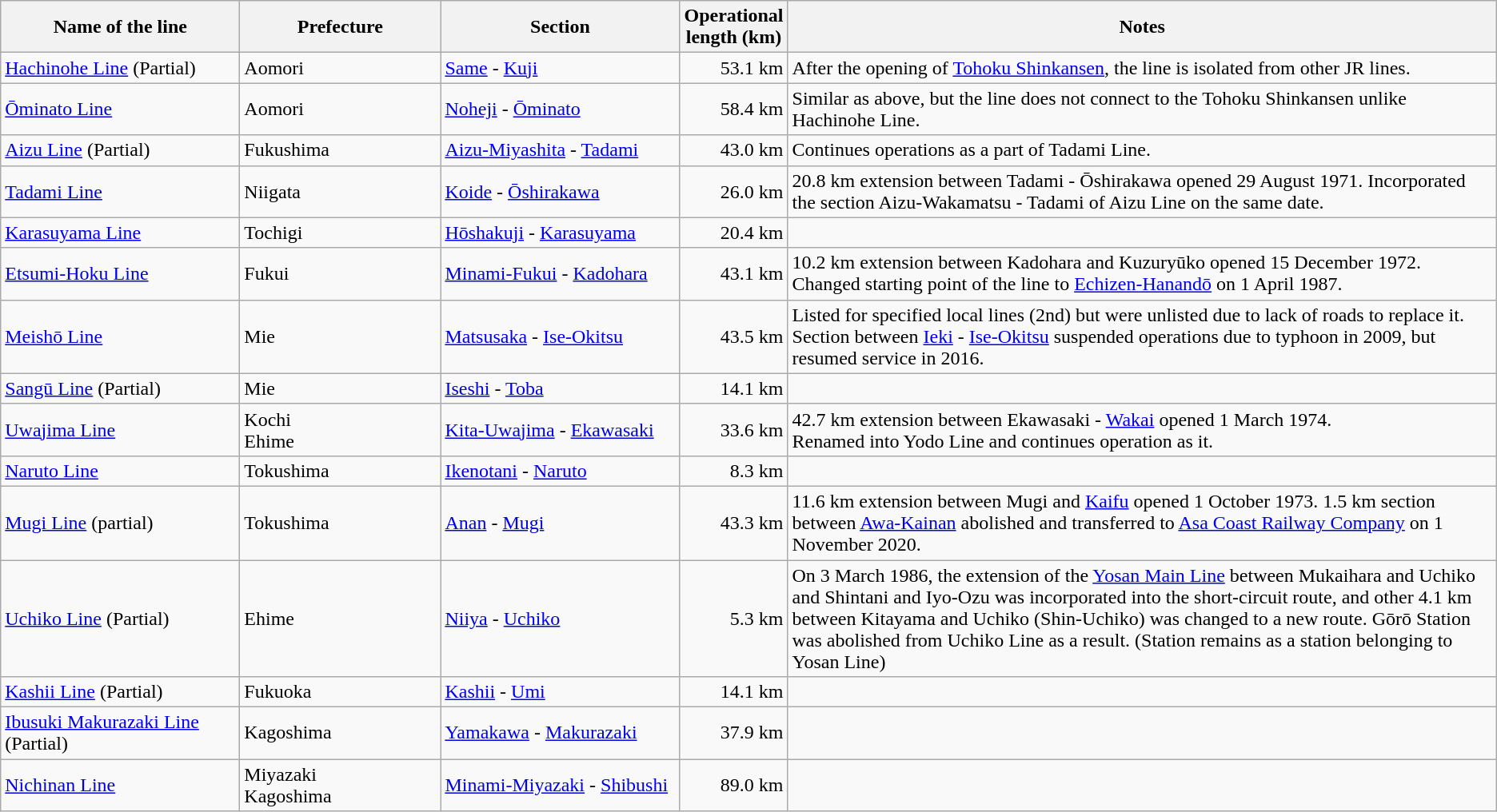<table class="wikitable sortable" style="font-size:100%;">
<tr>
<th style="width:12em">Name of the line</th>
<th style="width:10em">Prefecture</th>
<th style="width:12em" class="unsortable">Section</th>
<th style="width:4em">Operational length (km)</th>
<th class="unsortable">Notes</th>
</tr>
<tr>
<td><a href='#'>Hachinohe Line</a> (Partial)</td>
<td>Aomori</td>
<td><a href='#'>Same</a> - <a href='#'>Kuji</a></td>
<td style="text-align:right;">53.1 km</td>
<td>After the opening of <a href='#'>Tohoku Shinkansen</a>, the line is isolated from other JR lines.</td>
</tr>
<tr>
<td><a href='#'>Ōminato Line</a></td>
<td>Aomori</td>
<td><a href='#'>Noheji</a> - <a href='#'>Ōminato</a></td>
<td style="text-align:right;">58.4 km</td>
<td>Similar as above, but the line does not connect to the Tohoku Shinkansen unlike Hachinohe Line.</td>
</tr>
<tr>
<td><a href='#'>Aizu Line</a> (Partial)</td>
<td>Fukushima</td>
<td><a href='#'>Aizu-Miyashita</a> - <a href='#'>Tadami</a></td>
<td style="text-align:right;">43.0 km</td>
<td>Continues operations as a part of Tadami Line.</td>
</tr>
<tr>
<td><a href='#'>Tadami Line</a></td>
<td>Niigata</td>
<td><a href='#'>Koide</a> - <a href='#'>Ōshirakawa</a></td>
<td style="text-align:right;">26.0 km</td>
<td>20.8 km extension between Tadami - Ōshirakawa opened 29 August 1971. Incorporated the section Aizu-Wakamatsu -  Tadami of Aizu Line on the same date.</td>
</tr>
<tr>
<td><a href='#'>Karasuyama Line</a></td>
<td>Tochigi</td>
<td><a href='#'>Hōshakuji</a> - <a href='#'>Karasuyama</a></td>
<td style="text-align:right;">20.4 km</td>
<td> </td>
</tr>
<tr>
<td><a href='#'>Etsumi-Hoku Line</a></td>
<td>Fukui</td>
<td><a href='#'>Minami-Fukui</a> - <a href='#'>Kadohara</a></td>
<td style="text-align:right;">43.1 km</td>
<td>10.2 km extension between Kadohara and Kuzuryūko opened 15 December 1972.<br>Changed starting point of the line to <a href='#'>Echizen-Hanandō</a> on 1 April 1987.</td>
</tr>
<tr>
<td><a href='#'>Meishō Line</a></td>
<td>Mie</td>
<td><a href='#'>Matsusaka</a> - <a href='#'>Ise-Okitsu</a></td>
<td style="text-align:right;">43.5 km</td>
<td>Listed for specified local lines (2nd) but were unlisted due to lack of roads to replace it.<br>Section between <a href='#'>Ieki</a> - <a href='#'>Ise-Okitsu</a> suspended operations due to typhoon in 2009, but resumed service in 2016.</td>
</tr>
<tr>
<td><a href='#'>Sangū Line</a> (Partial)</td>
<td>Mie</td>
<td><a href='#'>Iseshi</a> - <a href='#'>Toba</a></td>
<td style="text-align:right;">14.1 km</td>
<td> </td>
</tr>
<tr>
<td><a href='#'>Uwajima Line</a></td>
<td>Kochi<br>Ehime</td>
<td><a href='#'>Kita-Uwajima</a> - <a href='#'>Ekawasaki</a></td>
<td style="text-align:right;">33.6 km</td>
<td>42.7 km extension between Ekawasaki - <a href='#'>Wakai</a> opened 1 March 1974.<br>Renamed into Yodo Line and continues operation as it.</td>
</tr>
<tr>
<td><a href='#'>Naruto Line</a></td>
<td>Tokushima</td>
<td><a href='#'>Ikenotani</a> - <a href='#'>Naruto</a></td>
<td style="text-align:right;">8.3 km</td>
<td> </td>
</tr>
<tr>
<td><a href='#'>Mugi Line</a> (partial)</td>
<td>Tokushima</td>
<td><a href='#'>Anan</a> - <a href='#'>Mugi</a></td>
<td style="text-align:right;">43.3 km</td>
<td>11.6 km extension between Mugi and <a href='#'>Kaifu</a> opened 1 October 1973. 1.5 km section between <a href='#'>Awa-Kainan</a> abolished and transferred to <a href='#'>Asa Coast Railway Company</a> on 1 November 2020.</td>
</tr>
<tr>
<td><a href='#'>Uchiko Line</a> (Partial)</td>
<td>Ehime</td>
<td><a href='#'>Niiya</a> - <a href='#'>Uchiko</a></td>
<td style="text-align:right;">5.3 km</td>
<td>On 3 March 1986, the extension of the <a href='#'>Yosan Main Line</a> between Mukaihara and Uchiko and Shintani and Iyo-Ozu was incorporated into the short-circuit route, and other 4.1 km between Kitayama and Uchiko (Shin-Uchiko) was changed to a new route. Gōrō Station was abolished from Uchiko Line as a result. (Station remains as a station belonging to Yosan Line)</td>
</tr>
<tr>
<td><a href='#'>Kashii Line</a> (Partial)</td>
<td>Fukuoka</td>
<td><a href='#'>Kashii</a> - <a href='#'>Umi</a></td>
<td style="text-align:right;">14.1 km</td>
<td> </td>
</tr>
<tr>
<td><a href='#'>Ibusuki Makurazaki Line</a> (Partial)</td>
<td>Kagoshima</td>
<td><a href='#'>Yamakawa</a> - <a href='#'>Makurazaki</a></td>
<td style="text-align:right;">37.9 km</td>
<td> </td>
</tr>
<tr>
<td><a href='#'>Nichinan Line</a></td>
<td>Miyazaki<br>Kagoshima</td>
<td><a href='#'>Minami-Miyazaki</a> - <a href='#'>Shibushi</a></td>
<td style="text-align:right;">89.0 km</td>
<td> </td>
</tr>
</table>
